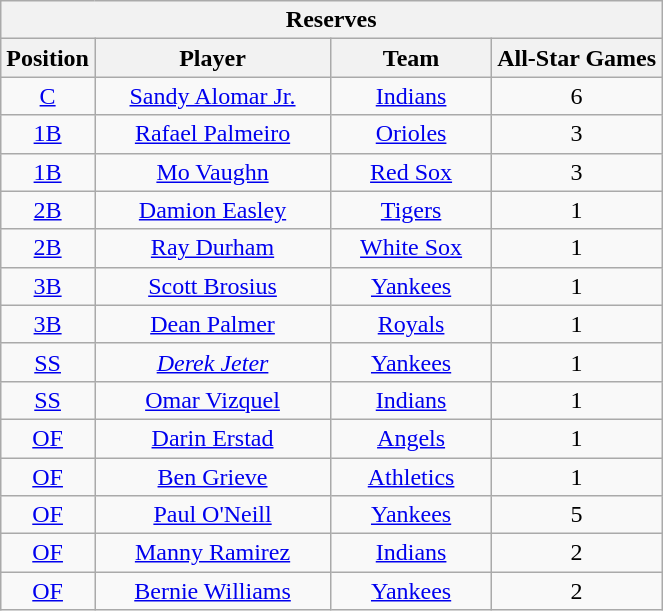<table class="wikitable" style="font-size: 100%; text-align:center;">
<tr>
<th colspan="4">Reserves</th>
</tr>
<tr>
<th>Position</th>
<th width="150">Player</th>
<th width="100">Team</th>
<th>All-Star Games</th>
</tr>
<tr>
<td><a href='#'>C</a></td>
<td><a href='#'>Sandy Alomar Jr.</a></td>
<td><a href='#'>Indians</a></td>
<td>6</td>
</tr>
<tr>
<td><a href='#'>1B</a></td>
<td><a href='#'>Rafael Palmeiro</a></td>
<td><a href='#'>Orioles</a></td>
<td>3</td>
</tr>
<tr>
<td><a href='#'>1B</a></td>
<td><a href='#'>Mo Vaughn</a></td>
<td><a href='#'>Red Sox</a></td>
<td>3</td>
</tr>
<tr>
<td><a href='#'>2B</a></td>
<td><a href='#'>Damion Easley</a></td>
<td><a href='#'>Tigers</a></td>
<td>1</td>
</tr>
<tr>
<td><a href='#'>2B</a></td>
<td><a href='#'>Ray Durham</a></td>
<td><a href='#'>White Sox</a></td>
<td>1</td>
</tr>
<tr>
<td><a href='#'>3B</a></td>
<td><a href='#'>Scott Brosius</a></td>
<td><a href='#'>Yankees</a></td>
<td>1</td>
</tr>
<tr>
<td><a href='#'>3B</a></td>
<td><a href='#'>Dean Palmer</a></td>
<td><a href='#'>Royals</a></td>
<td>1</td>
</tr>
<tr>
<td><a href='#'>SS</a></td>
<td><em><a href='#'>Derek Jeter</a></em></td>
<td><a href='#'>Yankees</a></td>
<td>1</td>
</tr>
<tr>
<td><a href='#'>SS</a></td>
<td><a href='#'>Omar Vizquel</a></td>
<td><a href='#'>Indians</a></td>
<td>1</td>
</tr>
<tr>
<td><a href='#'>OF</a></td>
<td><a href='#'>Darin Erstad</a></td>
<td><a href='#'>Angels</a></td>
<td>1</td>
</tr>
<tr>
<td><a href='#'>OF</a></td>
<td><a href='#'>Ben Grieve</a></td>
<td><a href='#'>Athletics</a></td>
<td>1</td>
</tr>
<tr>
<td><a href='#'>OF</a></td>
<td><a href='#'>Paul O'Neill</a></td>
<td><a href='#'>Yankees</a></td>
<td>5</td>
</tr>
<tr>
<td><a href='#'>OF</a></td>
<td><a href='#'>Manny Ramirez</a></td>
<td><a href='#'>Indians</a></td>
<td>2</td>
</tr>
<tr>
<td><a href='#'>OF</a></td>
<td><a href='#'>Bernie Williams</a></td>
<td><a href='#'>Yankees</a></td>
<td>2</td>
</tr>
</table>
